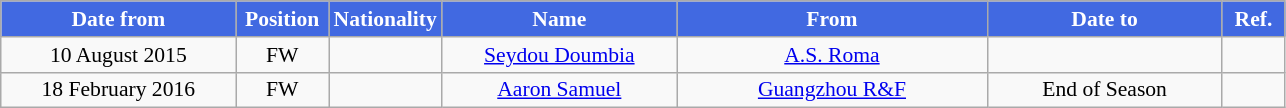<table class="wikitable" style="text-align:center; font-size:90%; ">
<tr>
<th style="background:#4169E1; color:white; width:150px;">Date from</th>
<th style="background:#4169E1; color:white; width:55px;">Position</th>
<th style="background:#4169E1; color:white; width:55px;">Nationality</th>
<th style="background:#4169E1; color:white; width:150px;">Name</th>
<th style="background:#4169E1; color:white; width:200px;">From</th>
<th style="background:#4169E1; color:white; width:150px;">Date to</th>
<th style="background:#4169E1; color:white; width:35px;">Ref.</th>
</tr>
<tr>
<td>10 August 2015</td>
<td>FW</td>
<td></td>
<td><a href='#'>Seydou Doumbia</a></td>
<td><a href='#'>A.S. Roma</a></td>
<td></td>
<td></td>
</tr>
<tr>
<td>18 February 2016</td>
<td>FW</td>
<td></td>
<td><a href='#'>Aaron Samuel</a></td>
<td><a href='#'>Guangzhou R&F</a></td>
<td>End of Season</td>
<td></td>
</tr>
</table>
